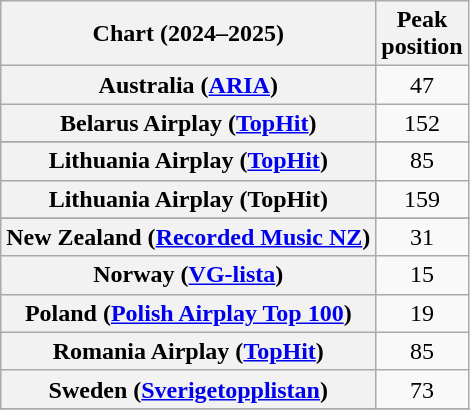<table class="wikitable sortable plainrowheaders" style="text-align:center">
<tr>
<th scope="col">Chart (2024–2025)</th>
<th scope="col">Peak<br>position</th>
</tr>
<tr>
<th scope="row">Australia (<a href='#'>ARIA</a>)</th>
<td>47</td>
</tr>
<tr>
<th scope="row">Belarus Airplay (<a href='#'>TopHit</a>)</th>
<td>152</td>
</tr>
<tr>
</tr>
<tr>
</tr>
<tr>
</tr>
<tr>
</tr>
<tr>
</tr>
<tr>
</tr>
<tr>
<th scope="row">Lithuania Airplay (<a href='#'>TopHit</a>)</th>
<td>85</td>
</tr>
<tr>
<th scope="row">Lithuania Airplay (TopHit)<br></th>
<td>159</td>
</tr>
<tr>
</tr>
<tr>
</tr>
<tr>
<th scope="row">New Zealand (<a href='#'>Recorded Music NZ</a>)</th>
<td>31</td>
</tr>
<tr>
<th scope="row">Norway (<a href='#'>VG-lista</a>)</th>
<td>15</td>
</tr>
<tr>
<th scope="row">Poland (<a href='#'>Polish Airplay Top 100</a>)</th>
<td>19</td>
</tr>
<tr>
<th scope="row">Romania Airplay (<a href='#'>TopHit</a>)<br></th>
<td>85</td>
</tr>
<tr>
<th scope="row">Sweden (<a href='#'>Sverigetopplistan</a>)</th>
<td>73</td>
</tr>
<tr>
</tr>
<tr>
</tr>
<tr>
</tr>
<tr>
</tr>
<tr>
</tr>
</table>
